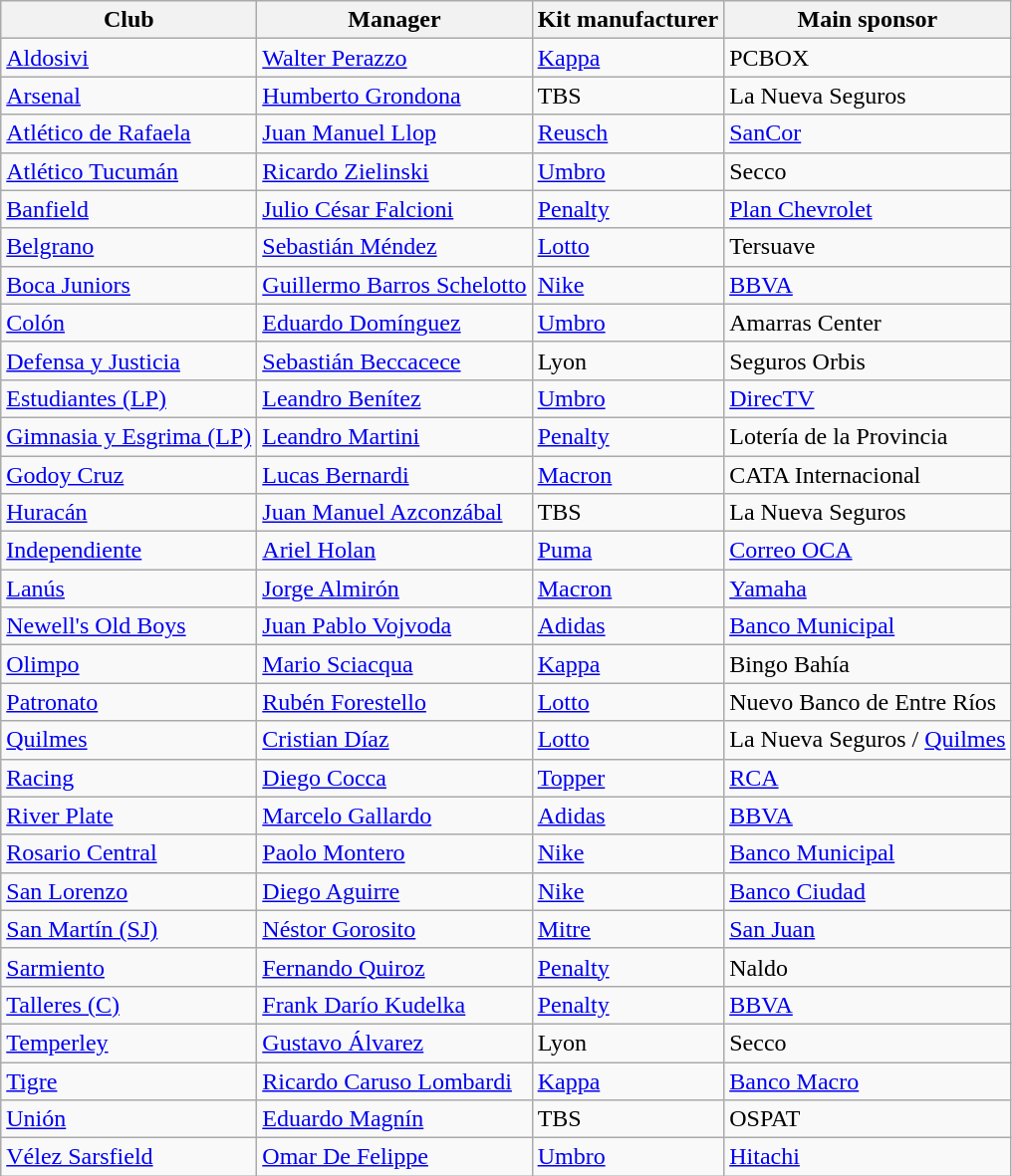<table class="wikitable sortable">
<tr>
<th>Club</th>
<th>Manager</th>
<th>Kit manufacturer</th>
<th>Main sponsor</th>
</tr>
<tr>
<td><a href='#'>Aldosivi</a></td>
<td> <a href='#'>Walter Perazzo</a></td>
<td><a href='#'>Kappa</a></td>
<td>PCBOX</td>
</tr>
<tr>
<td><a href='#'>Arsenal</a></td>
<td> <a href='#'>Humberto Grondona</a></td>
<td>TBS</td>
<td>La Nueva Seguros</td>
</tr>
<tr>
<td><a href='#'>Atlético de Rafaela</a></td>
<td> <a href='#'>Juan Manuel Llop</a></td>
<td><a href='#'>Reusch</a></td>
<td><a href='#'>SanCor</a></td>
</tr>
<tr>
<td><a href='#'>Atlético Tucumán</a></td>
<td> <a href='#'>Ricardo Zielinski</a></td>
<td><a href='#'>Umbro</a></td>
<td>Secco</td>
</tr>
<tr>
<td><a href='#'>Banfield</a></td>
<td> <a href='#'>Julio César Falcioni</a></td>
<td><a href='#'>Penalty</a></td>
<td><a href='#'>Plan Chevrolet</a></td>
</tr>
<tr>
<td><a href='#'>Belgrano</a></td>
<td> <a href='#'>Sebastián Méndez</a></td>
<td><a href='#'>Lotto</a></td>
<td>Tersuave</td>
</tr>
<tr>
<td><a href='#'>Boca Juniors</a></td>
<td> <a href='#'>Guillermo Barros Schelotto</a></td>
<td><a href='#'>Nike</a></td>
<td><a href='#'>BBVA</a></td>
</tr>
<tr>
<td><a href='#'>Colón</a></td>
<td> <a href='#'>Eduardo Domínguez</a></td>
<td><a href='#'>Umbro</a></td>
<td>Amarras Center</td>
</tr>
<tr>
<td><a href='#'>Defensa y Justicia</a></td>
<td> <a href='#'>Sebastián Beccacece</a></td>
<td>Lyon</td>
<td>Seguros Orbis</td>
</tr>
<tr>
<td><a href='#'>Estudiantes (LP)</a></td>
<td> <a href='#'>Leandro Benítez</a></td>
<td><a href='#'>Umbro</a></td>
<td><a href='#'>DirecTV</a></td>
</tr>
<tr>
<td><a href='#'>Gimnasia y Esgrima (LP)</a></td>
<td> <a href='#'>Leandro Martini</a></td>
<td><a href='#'>Penalty</a></td>
<td>Lotería de la Provincia</td>
</tr>
<tr>
<td><a href='#'>Godoy Cruz</a></td>
<td> <a href='#'>Lucas Bernardi</a></td>
<td><a href='#'>Macron</a></td>
<td>CATA Internacional</td>
</tr>
<tr>
<td><a href='#'>Huracán</a></td>
<td> <a href='#'>Juan Manuel Azconzábal</a></td>
<td>TBS</td>
<td>La Nueva Seguros</td>
</tr>
<tr>
<td><a href='#'>Independiente</a></td>
<td> <a href='#'>Ariel Holan</a></td>
<td><a href='#'>Puma</a></td>
<td><a href='#'>Correo OCA</a></td>
</tr>
<tr>
<td><a href='#'>Lanús</a></td>
<td> <a href='#'>Jorge Almirón</a></td>
<td><a href='#'>Macron</a></td>
<td><a href='#'>Yamaha</a></td>
</tr>
<tr>
<td><a href='#'>Newell's Old Boys</a></td>
<td> <a href='#'>Juan Pablo Vojvoda</a></td>
<td><a href='#'>Adidas</a></td>
<td><a href='#'>Banco Municipal</a></td>
</tr>
<tr>
<td><a href='#'>Olimpo</a></td>
<td> <a href='#'>Mario Sciacqua</a></td>
<td><a href='#'>Kappa</a></td>
<td>Bingo Bahía</td>
</tr>
<tr>
<td><a href='#'>Patronato</a></td>
<td> <a href='#'>Rubén Forestello</a></td>
<td><a href='#'>Lotto</a></td>
<td>Nuevo Banco de Entre Ríos</td>
</tr>
<tr>
<td><a href='#'>Quilmes</a></td>
<td> <a href='#'>Cristian Díaz</a></td>
<td><a href='#'>Lotto</a></td>
<td>La Nueva Seguros / <a href='#'>Quilmes</a></td>
</tr>
<tr>
<td><a href='#'>Racing</a></td>
<td> <a href='#'>Diego Cocca</a></td>
<td><a href='#'>Topper</a></td>
<td><a href='#'>RCA</a></td>
</tr>
<tr>
<td><a href='#'>River Plate</a></td>
<td> <a href='#'>Marcelo Gallardo</a></td>
<td><a href='#'>Adidas</a></td>
<td><a href='#'>BBVA</a></td>
</tr>
<tr>
<td><a href='#'>Rosario Central</a></td>
<td> <a href='#'>Paolo Montero</a></td>
<td><a href='#'>Nike</a></td>
<td><a href='#'>Banco Municipal</a></td>
</tr>
<tr>
<td><a href='#'>San Lorenzo</a></td>
<td> <a href='#'>Diego Aguirre</a></td>
<td><a href='#'>Nike</a></td>
<td><a href='#'>Banco Ciudad</a></td>
</tr>
<tr>
<td><a href='#'>San Martín (SJ)</a></td>
<td> <a href='#'>Néstor Gorosito</a></td>
<td><a href='#'>Mitre</a></td>
<td><a href='#'>San Juan</a></td>
</tr>
<tr>
<td><a href='#'>Sarmiento</a></td>
<td> <a href='#'>Fernando Quiroz</a></td>
<td><a href='#'>Penalty</a></td>
<td>Naldo</td>
</tr>
<tr>
<td><a href='#'>Talleres (C)</a></td>
<td> <a href='#'>Frank Darío Kudelka</a></td>
<td><a href='#'>Penalty</a></td>
<td><a href='#'>BBVA</a></td>
</tr>
<tr>
<td><a href='#'>Temperley</a></td>
<td> <a href='#'>Gustavo Álvarez</a></td>
<td>Lyon</td>
<td>Secco</td>
</tr>
<tr>
<td><a href='#'>Tigre</a></td>
<td> <a href='#'>Ricardo Caruso Lombardi</a></td>
<td><a href='#'>Kappa</a></td>
<td><a href='#'>Banco Macro</a></td>
</tr>
<tr>
<td><a href='#'>Unión</a></td>
<td> <a href='#'>Eduardo Magnín</a></td>
<td>TBS</td>
<td>OSPAT</td>
</tr>
<tr>
<td><a href='#'>Vélez Sarsfield</a></td>
<td> <a href='#'>Omar De Felippe</a></td>
<td><a href='#'>Umbro</a></td>
<td><a href='#'>Hitachi</a></td>
</tr>
</table>
